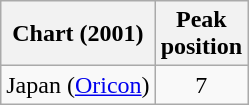<table class="wikitable sortable plainrowheaders">
<tr>
<th scope="col">Chart (2001)</th>
<th scope="col">Peak<br>position</th>
</tr>
<tr>
<td>Japan (<a href='#'>Oricon</a>)</td>
<td style="text-align:center;">7</td>
</tr>
</table>
